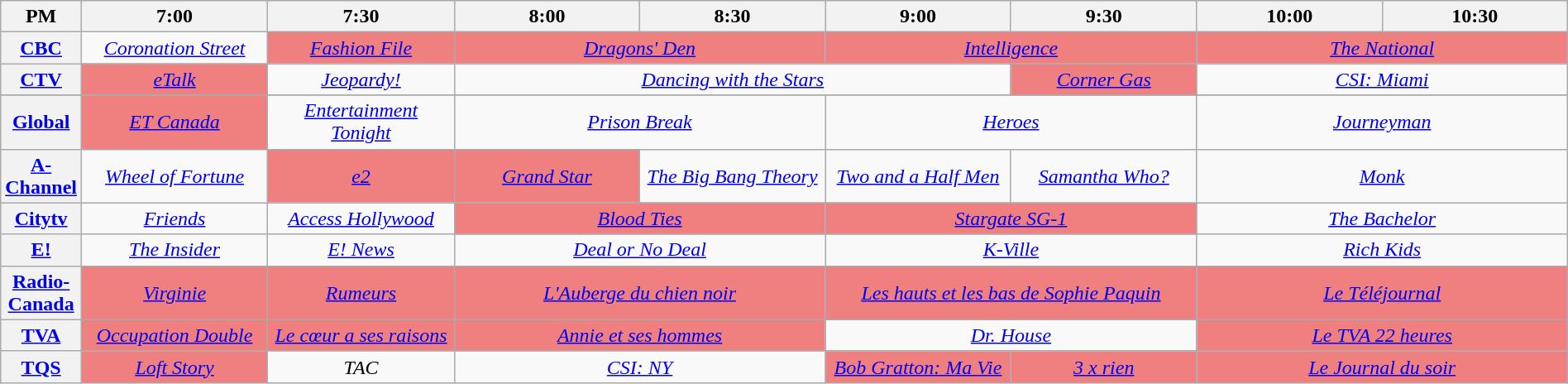<table class="wikitable" width="100%">
<tr>
<th width="4%">PM</th>
<th width="12%">7:00</th>
<th width="12%">7:30</th>
<th width="12%">8:00</th>
<th width="12%">8:30</th>
<th width="12%">9:00</th>
<th width="12%">9:30</th>
<th width="12%">10:00</th>
<th width="12%">10:30</th>
</tr>
<tr align="center">
<th><a href='#'>CBC</a></th>
<td colspan="1" align=center><em><a href='#'>Coronation Street</a></em></td>
<td colspan="1" align=center bgcolor="#F08080"><em><a href='#'>Fashion File</a></em></td>
<td colspan="2" align=center bgcolor="#F08080"><em><a href='#'>Dragons' Den</a></em></td>
<td colspan="2" align=center bgcolor="#F08080"><em><a href='#'>Intelligence</a></em></td>
<td colspan="2" align=center bgcolor="#F08080"><em><a href='#'>The National</a></em></td>
</tr>
<tr align="center">
<th><a href='#'>CTV</a></th>
<td colspan="1" align=center bgcolor="#F08080"><em><a href='#'>eTalk</a></em></td>
<td colspan="1" align=center><em><a href='#'>Jeopardy!</a></em></td>
<td colspan="3" align=center><em><a href='#'>Dancing with the Stars</a></em></td>
<td colspan="1" align=center bgcolor="#F08080"><em><a href='#'>Corner Gas</a></em></td>
<td colspan="2" align=center><em><a href='#'>CSI: Miami</a></em></td>
</tr>
<tr align="center">
</tr>
<tr align="center">
<th><a href='#'>Global</a></th>
<td colspan="1" align=center bgcolor="#F08080"><em><a href='#'>ET Canada</a></em></td>
<td colspan="1" align=center><em><a href='#'>Entertainment Tonight</a></em></td>
<td colspan="2" align=center><em><a href='#'>Prison Break</a></em></td>
<td colspan="2" align=center><em><a href='#'>Heroes</a></em></td>
<td colspan="2" align=center><em><a href='#'>Journeyman</a></em></td>
</tr>
<tr align="center">
<th><a href='#'>A-Channel</a></th>
<td colspan="1"><em><a href='#'>Wheel of Fortune</a></em></td>
<td colspan="1" bgcolor="#F08080"><em><a href='#'>e2</a></em></td>
<td colspan="1" bgcolor="#F08080" align=center><em><a href='#'>Grand Star</a></em></td>
<td colspan="1" align=center><em><a href='#'>The Big Bang Theory</a></em></td>
<td colspan="1" align=center><em><a href='#'>Two and a Half Men</a></em></td>
<td colspan="1" align=center><em><a href='#'>Samantha Who?</a></em></td>
<td colspan="2" align=center><em><a href='#'>Monk</a></em></td>
</tr>
<tr align="center">
<th><a href='#'>Citytv</a></th>
<td colspan="1" align=center><em><a href='#'>Friends</a></em></td>
<td colspan="1" align=center><em><a href='#'>Access Hollywood</a></em></td>
<td colspan="2" align=center bgcolor="#F08080"><em><a href='#'>Blood Ties</a></em></td>
<td colspan="2" align=center bgcolor="#F08080"><em><a href='#'>Stargate SG-1</a></em></td>
<td colspan="2" align=center><em><a href='#'>The Bachelor</a></em></td>
</tr>
<tr align="center">
<th><a href='#'>E!</a></th>
<td colspan="1" align=center><em><a href='#'>The Insider</a></em></td>
<td colspan="1" align=center><em><a href='#'>E! News</a></em></td>
<td colspan="2" align=center><em><a href='#'>Deal or No Deal</a></em></td>
<td colspan="2" align=center><em><a href='#'>K-Ville</a></em></td>
<td colspan="2" align=center><em><a href='#'>Rich Kids</a></em></td>
</tr>
<tr align="center">
<th><a href='#'>Radio-Canada</a></th>
<td colspan="1" align=center bgcolor="#F08080"><em><a href='#'>Virginie</a></em></td>
<td colspan="1" align=center bgcolor="#F08080"><em><a href='#'>Rumeurs</a></em></td>
<td colspan="2" align=center bgcolor="#F08080"><em><a href='#'>L'Auberge du chien noir</a></em></td>
<td colspan="2" align=center bgcolor="#F08080"><em><a href='#'>Les hauts et les bas de Sophie Paquin</a></em></td>
<td colspan="2" align=center bgcolor="#F08080"><em><a href='#'>Le Téléjournal</a></em></td>
</tr>
<tr align="center">
<th><a href='#'>TVA</a></th>
<td colspan="1" align=center bgcolor="#F08080"><em><a href='#'>Occupation Double</a></em></td>
<td colspan="1" align=center bgcolor="#F08080"><em><a href='#'>Le cœur a ses raisons</a></em></td>
<td colspan="2" align=center bgcolor="#F08080"><em><a href='#'>Annie et ses hommes</a></em></td>
<td colspan="2" align=center><em><a href='#'>Dr. House</a></em></td>
<td colspan="2" align=center bgcolor="#F08080"><em><a href='#'>Le TVA 22 heures</a></em></td>
</tr>
<tr align="center">
<th><a href='#'>TQS</a></th>
<td colspan="1" align=center bgcolor="#F08080"><em><a href='#'>Loft Story</a></em></td>
<td colspan="1" align=center><em>TAC</em></td>
<td colspan="2" align=center><em><a href='#'>CSI: NY</a></em></td>
<td colspan="1" align=center bgcolor="#F08080"><em><a href='#'>Bob Gratton: Ma Vie</a></em></td>
<td colspan="1" align=center bgcolor="#F08080"><em><a href='#'>3 x rien</a></em></td>
<td colspan="2" align=center bgcolor="#F08080"><em><a href='#'>Le Journal du soir</a></em></td>
</tr>
</table>
